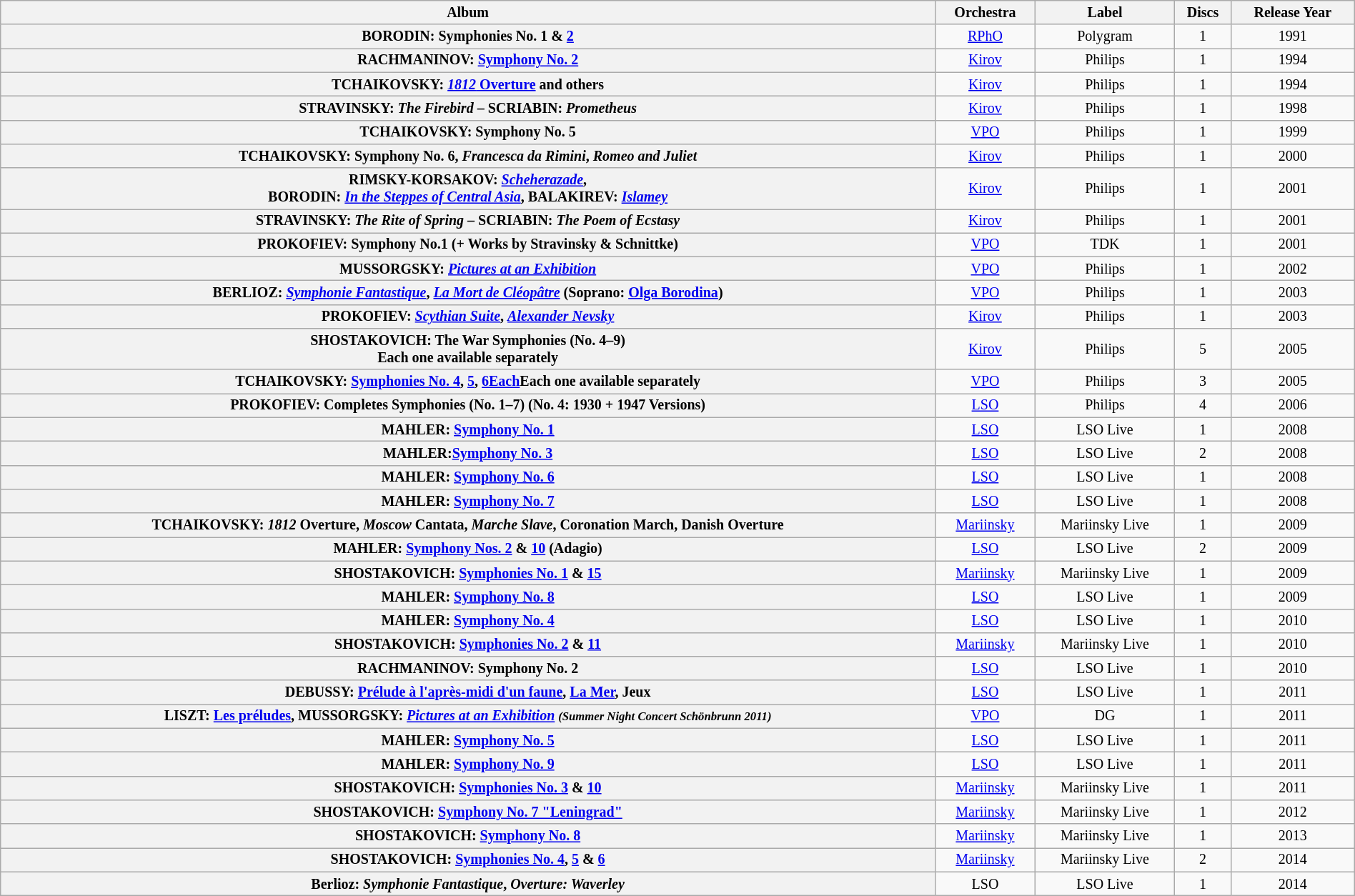<table class="sortable wikitable" style="font-size: smaller; text-align: center; width: 100%;">
<tr>
<th>Album</th>
<th>Orchestra</th>
<th>Label</th>
<th>Discs</th>
<th>Release Year</th>
</tr>
<tr>
<th>BORODIN: Symphonies No. 1 & <a href='#'>2</a></th>
<td><a href='#'>RPhO</a></td>
<td>Polygram</td>
<td>1</td>
<td>1991</td>
</tr>
<tr>
<th>RACHMANINOV: <a href='#'>Symphony No. 2</a></th>
<td><a href='#'>Kirov</a></td>
<td>Philips</td>
<td>1</td>
<td>1994</td>
</tr>
<tr>
<th>TCHAIKOVSKY: <a href='#'><em>1812</em> Overture</a> and others</th>
<td><a href='#'>Kirov</a></td>
<td>Philips</td>
<td>1</td>
<td>1994</td>
</tr>
<tr>
<th>STRAVINSKY: <em>The Firebird</em> – SCRIABIN: <em>Prometheus</em></th>
<td><a href='#'>Kirov</a></td>
<td>Philips</td>
<td>1</td>
<td>1998</td>
</tr>
<tr>
<th>TCHAIKOVSKY: Symphony No. 5</th>
<td><a href='#'>VPO</a></td>
<td>Philips</td>
<td>1</td>
<td>1999</td>
</tr>
<tr>
<th>TCHAIKOVSKY: Symphony No. 6, <em>Francesca da Rimini</em>, <em>Romeo and Juliet</em></th>
<td><a href='#'>Kirov</a></td>
<td>Philips</td>
<td>1</td>
<td>2000</td>
</tr>
<tr>
<th>RIMSKY-KORSAKOV: <em><a href='#'>Scheherazade</a></em>,<br>BORODIN: <em><a href='#'>In the Steppes of Central Asia</a></em>,
BALAKIREV: <em><a href='#'>Islamey</a></em></th>
<td><a href='#'>Kirov</a></td>
<td>Philips</td>
<td>1</td>
<td>2001</td>
</tr>
<tr>
<th>STRAVINSKY: <em>The Rite of Spring</em> – SCRIABIN: <em>The Poem of Ecstasy</em></th>
<td><a href='#'>Kirov</a></td>
<td>Philips</td>
<td>1</td>
<td>2001</td>
</tr>
<tr>
<th>PROKOFIEV: Symphony No.1 (+ Works by Stravinsky & Schnittke)</th>
<td><a href='#'>VPO</a></td>
<td>TDK</td>
<td>1</td>
<td>2001</td>
</tr>
<tr>
<th>MUSSORGSKY: <em><a href='#'>Pictures at an Exhibition</a></em></th>
<td><a href='#'>VPO</a></td>
<td>Philips</td>
<td>1</td>
<td>2002</td>
</tr>
<tr>
<th>BERLIOZ: <em><a href='#'>Symphonie Fantastique</a></em>, <em><a href='#'>La Mort de Cléopâtre</a></em> (Soprano: <a href='#'>Olga Borodina</a>)</th>
<td><a href='#'>VPO</a></td>
<td>Philips</td>
<td>1</td>
<td>2003</td>
</tr>
<tr>
<th>PROKOFIEV: <em><a href='#'>Scythian Suite</a></em>, <em><a href='#'>Alexander Nevsky</a></em></th>
<td><a href='#'>Kirov</a></td>
<td>Philips</td>
<td>1</td>
<td>2003</td>
</tr>
<tr>
<th>SHOSTAKOVICH: The War Symphonies (No. 4–9)<br>Each one available separately</th>
<td><a href='#'>Kirov</a></td>
<td>Philips</td>
<td>5</td>
<td>2005</td>
</tr>
<tr>
<th>TCHAIKOVSKY: <a href='#'>Symphonies No. 4</a>, <a href='#'>5</a>, <a href='#'>6Each</a>Each one available separately</th>
<td><a href='#'>VPO</a></td>
<td>Philips</td>
<td>3</td>
<td>2005</td>
</tr>
<tr>
<th>PROKOFIEV: Completes Symphonies (No. 1–7) (No. 4: 1930 + 1947 Versions)</th>
<td><a href='#'>LSO</a></td>
<td>Philips</td>
<td>4</td>
<td>2006</td>
</tr>
<tr>
<th>MAHLER: <a href='#'>Symphony No. 1</a></th>
<td><a href='#'>LSO</a></td>
<td>LSO Live</td>
<td>1</td>
<td>2008</td>
</tr>
<tr>
<th>MAHLER:<a href='#'>Symphony No. 3</a></th>
<td><a href='#'>LSO</a></td>
<td>LSO Live</td>
<td>2</td>
<td>2008</td>
</tr>
<tr>
<th>MAHLER: <a href='#'>Symphony No. 6</a></th>
<td><a href='#'>LSO</a></td>
<td>LSO Live</td>
<td>1</td>
<td>2008</td>
</tr>
<tr>
<th>MAHLER: <a href='#'>Symphony No. 7</a></th>
<td><a href='#'>LSO</a></td>
<td>LSO Live</td>
<td>1</td>
<td>2008</td>
</tr>
<tr>
<th>TCHAIKOVSKY: <em>1812</em> Overture, <em>Moscow</em> Cantata, <em>Marche Slave</em>, Coronation March, Danish Overture</th>
<td><a href='#'>Mariinsky</a></td>
<td>Mariinsky Live</td>
<td>1</td>
<td>2009</td>
</tr>
<tr>
<th>MAHLER: <a href='#'>Symphony Nos. 2</a> & <a href='#'>10</a> (Adagio)</th>
<td><a href='#'>LSO</a></td>
<td>LSO Live</td>
<td>2</td>
<td>2009</td>
</tr>
<tr>
<th>SHOSTAKOVICH: <a href='#'>Symphonies No. 1</a> & <a href='#'>15</a></th>
<td><a href='#'>Mariinsky</a></td>
<td>Mariinsky Live</td>
<td>1</td>
<td>2009</td>
</tr>
<tr>
<th>MAHLER: <a href='#'>Symphony No. 8</a></th>
<td><a href='#'>LSO</a></td>
<td>LSO Live</td>
<td>1</td>
<td>2009</td>
</tr>
<tr>
<th>MAHLER: <a href='#'>Symphony No. 4</a></th>
<td><a href='#'>LSO</a></td>
<td>LSO Live</td>
<td>1</td>
<td>2010</td>
</tr>
<tr>
<th>SHOSTAKOVICH: <a href='#'>Symphonies No. 2</a> & <a href='#'>11</a></th>
<td><a href='#'>Mariinsky</a></td>
<td>Mariinsky Live</td>
<td>1</td>
<td>2010</td>
</tr>
<tr>
<th>RACHMANINOV: Symphony No. 2</th>
<td><a href='#'>LSO</a></td>
<td>LSO Live</td>
<td>1</td>
<td>2010</td>
</tr>
<tr>
<th>DEBUSSY: <a href='#'>Prélude à l'après-midi d'un faune</a>, <a href='#'>La Mer</a>, Jeux</th>
<td><a href='#'>LSO</a></td>
<td>LSO Live</td>
<td>1</td>
<td>2011</td>
</tr>
<tr>
<th>LISZT: <a href='#'>Les préludes</a>, MUSSORGSKY: <em><a href='#'>Pictures at an Exhibition</a> <small>(Summer Night Concert Schönbrunn 2011)</small></em></th>
<td><a href='#'>VPO</a></td>
<td>DG</td>
<td>1</td>
<td>2011</td>
</tr>
<tr>
<th>MAHLER: <a href='#'>Symphony No. 5</a></th>
<td><a href='#'>LSO</a></td>
<td>LSO Live</td>
<td>1</td>
<td>2011</td>
</tr>
<tr>
<th>MAHLER: <a href='#'>Symphony No. 9</a></th>
<td><a href='#'>LSO</a></td>
<td>LSO Live</td>
<td>1</td>
<td>2011</td>
</tr>
<tr>
<th>SHOSTAKOVICH: <a href='#'>Symphonies No. 3</a> & <a href='#'>10</a></th>
<td><a href='#'>Mariinsky</a></td>
<td>Mariinsky Live</td>
<td>1</td>
<td>2011</td>
</tr>
<tr>
<th>SHOSTAKOVICH: <a href='#'>Symphony No. 7 "Leningrad"</a></th>
<td><a href='#'>Mariinsky</a></td>
<td>Mariinsky Live</td>
<td>1</td>
<td>2012</td>
</tr>
<tr>
<th>SHOSTAKOVICH: <a href='#'>Symphony No. 8</a></th>
<td><a href='#'>Mariinsky</a></td>
<td>Mariinsky Live</td>
<td>1</td>
<td>2013</td>
</tr>
<tr>
<th>SHOSTAKOVICH: <a href='#'>Symphonies No. 4</a>, <a href='#'>5</a> & <a href='#'>6</a></th>
<td><a href='#'>Mariinsky</a></td>
<td>Mariinsky Live</td>
<td>2</td>
<td>2014</td>
</tr>
<tr>
<th>Berlioz: <em>Symphonie Fantastique</em>, <em>Overture: Waverley</em></th>
<td>LSO</td>
<td>LSO Live</td>
<td>1</td>
<td>2014</td>
</tr>
</table>
